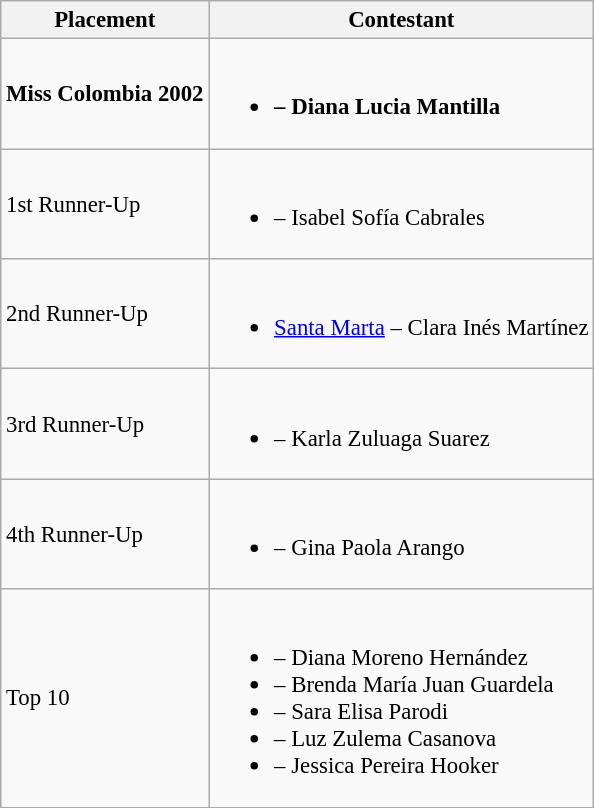<table class="wikitable " style="font-size: 95%;">
<tr>
<th>Placement</th>
<th>Contestant</th>
</tr>
<tr>
<td><strong>Miss Colombia 2002</strong></td>
<td><br><ul><li><strong> – Diana Lucia Mantilla</strong></li></ul></td>
</tr>
<tr>
<td>1st Runner-Up</td>
<td><br><ul><li> – Isabel Sofía Cabrales</li></ul></td>
</tr>
<tr>
<td>2nd Runner-Up</td>
<td><br><ul><li> <a href='#'>Santa Marta</a> – Clara Inés Martínez</li></ul></td>
</tr>
<tr>
<td>3rd Runner-Up</td>
<td><br><ul><li> – Karla Zuluaga Suarez</li></ul></td>
</tr>
<tr>
<td>4th Runner-Up</td>
<td><br><ul><li> – Gina Paola Arango</li></ul></td>
</tr>
<tr>
<td>Top 10</td>
<td><br><ul><li> – Diana Moreno Hernández</li><li> – Brenda María Juan Guardela</li><li> – Sara Elisa Parodi</li><li> – Luz Zulema Casanova</li><li> – Jessica Pereira Hooker</li></ul></td>
</tr>
</table>
